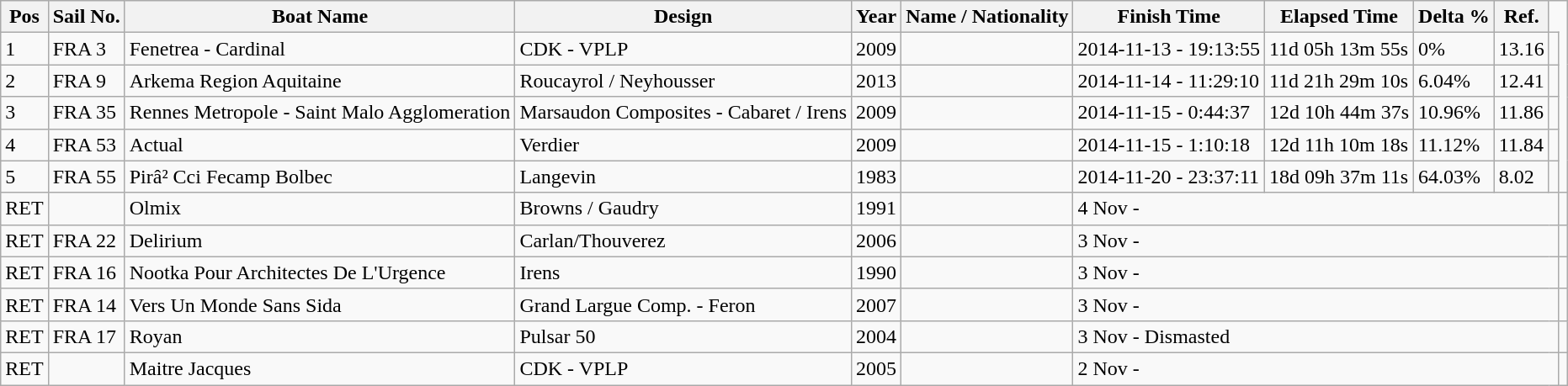<table class="wikitable">
<tr>
<th>Pos</th>
<th>Sail No.</th>
<th>Boat Name</th>
<th>Design</th>
<th>Year</th>
<th>Name / Nationality</th>
<th>Finish Time</th>
<th>Elapsed Time</th>
<th>Delta %</th>
<th>Ref.</th>
</tr>
<tr>
<td>1</td>
<td>FRA 3</td>
<td>Fenetrea - Cardinal</td>
<td>CDK - VPLP</td>
<td>2009</td>
<td></td>
<td>2014-11-13 - 19:13:55</td>
<td>11d 05h 13m 55s</td>
<td>0%</td>
<td>13.16</td>
<td></td>
</tr>
<tr>
<td>2</td>
<td>FRA 9</td>
<td>Arkema Region Aquitaine</td>
<td>Roucayrol / Neyhousser</td>
<td>2013</td>
<td></td>
<td>2014-11-14 - 11:29:10</td>
<td>11d 21h 29m 10s</td>
<td>6.04%</td>
<td>12.41</td>
<td></td>
</tr>
<tr>
<td>3</td>
<td>FRA 35</td>
<td>Rennes Metropole - Saint Malo Agglomeration</td>
<td>Marsaudon Composites - Cabaret / Irens</td>
<td>2009</td>
<td></td>
<td>2014-11-15 - 0:44:37</td>
<td>12d 10h 44m 37s</td>
<td>10.96%</td>
<td>11.86</td>
<td></td>
</tr>
<tr>
<td>4</td>
<td>FRA 53</td>
<td>Actual</td>
<td>Verdier</td>
<td>2009</td>
<td></td>
<td>2014-11-15 - 1:10:18</td>
<td>12d 11h 10m 18s</td>
<td>11.12%</td>
<td>11.84</td>
<td></td>
</tr>
<tr>
<td>5</td>
<td>FRA 55</td>
<td>Pirâ² Cci Fecamp Bolbec</td>
<td>Langevin</td>
<td>1983</td>
<td></td>
<td>2014-11-20 - 23:37:11</td>
<td>18d 09h 37m 11s</td>
<td>64.03%</td>
<td>8.02</td>
<td></td>
</tr>
<tr>
<td>RET</td>
<td></td>
<td>Olmix</td>
<td>Browns / Gaudry</td>
<td>1991</td>
<td></td>
<td colspan=5>4 Nov -</td>
<td></td>
</tr>
<tr>
<td>RET</td>
<td>FRA 22</td>
<td>Delirium</td>
<td>Carlan/Thouverez</td>
<td>2006</td>
<td></td>
<td colspan=5>3 Nov -</td>
<td></td>
</tr>
<tr>
<td>RET</td>
<td>FRA 16</td>
<td>Nootka Pour Architectes De L'Urgence</td>
<td>Irens</td>
<td>1990</td>
<td></td>
<td colspan=5>3 Nov -</td>
<td></td>
</tr>
<tr>
<td>RET</td>
<td>FRA 14</td>
<td>Vers Un Monde Sans Sida</td>
<td>Grand Largue Comp. - Feron</td>
<td>2007</td>
<td></td>
<td colspan=5>3 Nov -</td>
<td></td>
</tr>
<tr>
<td>RET</td>
<td>FRA 17</td>
<td>Royan</td>
<td>Pulsar 50</td>
<td>2004</td>
<td></td>
<td colspan=5>3 Nov - Dismasted</td>
<td></td>
</tr>
<tr>
<td>RET</td>
<td></td>
<td>Maitre Jacques</td>
<td>CDK - VPLP</td>
<td>2005</td>
<td></td>
<td colspan=5>2 Nov -</td>
<td></td>
</tr>
</table>
